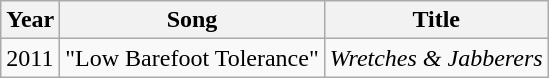<table class="wikitable">
<tr>
<th>Year</th>
<th>Song</th>
<th>Title</th>
</tr>
<tr>
<td>2011</td>
<td>"Low Barefoot Tolerance"</td>
<td><em>Wretches & Jabberers</em></td>
</tr>
</table>
